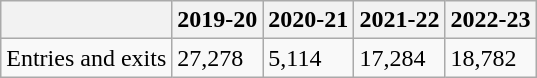<table class="wikitable">
<tr>
<th></th>
<th>2019-20</th>
<th>2020-21</th>
<th>2021-22</th>
<th>2022-23</th>
</tr>
<tr>
<td>Entries and exits</td>
<td>27,278</td>
<td>5,114</td>
<td>17,284</td>
<td>18,782</td>
</tr>
</table>
